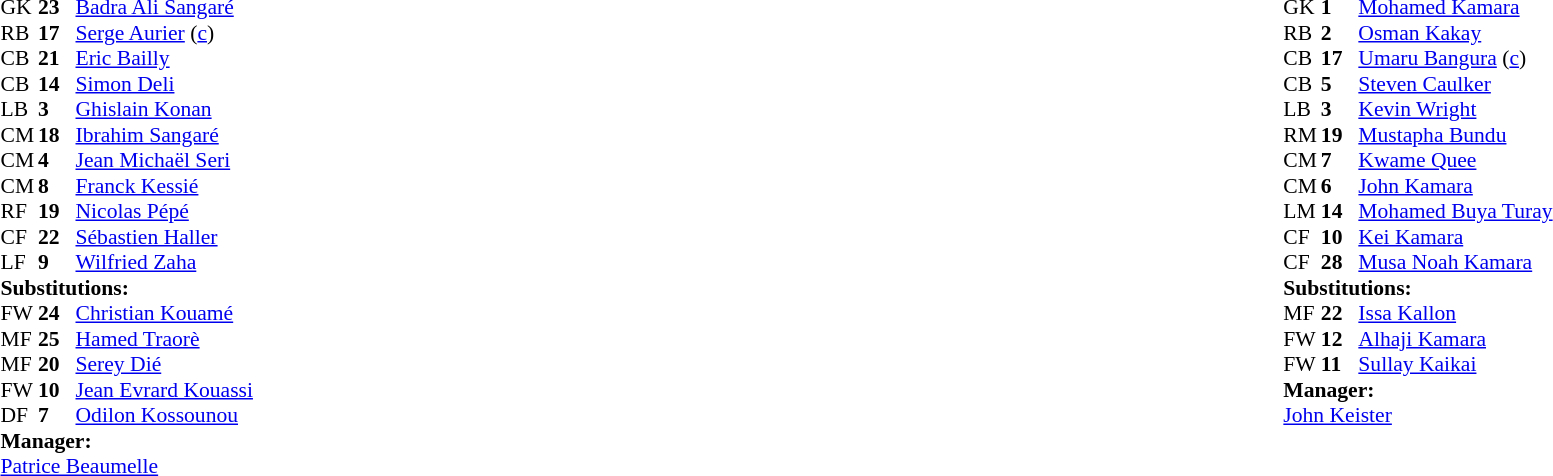<table width="100%">
<tr>
<td valign="top" width="40%"><br><table style="font-size:90%" cellspacing="0" cellpadding="0">
<tr>
<th width=25></th>
<th width=25></th>
</tr>
<tr>
<td>GK</td>
<td><strong>23</strong></td>
<td><a href='#'>Badra Ali Sangaré</a></td>
</tr>
<tr>
<td>RB</td>
<td><strong>17</strong></td>
<td><a href='#'>Serge Aurier</a> (<a href='#'>c</a>)</td>
</tr>
<tr>
<td>CB</td>
<td><strong>21</strong></td>
<td><a href='#'>Eric Bailly</a></td>
<td></td>
<td></td>
</tr>
<tr>
<td>CB</td>
<td><strong>14</strong></td>
<td><a href='#'>Simon Deli</a></td>
</tr>
<tr>
<td>LB</td>
<td><strong>3</strong></td>
<td><a href='#'>Ghislain Konan</a></td>
</tr>
<tr>
<td>CM</td>
<td><strong>18</strong></td>
<td><a href='#'>Ibrahim Sangaré</a></td>
<td></td>
<td></td>
</tr>
<tr>
<td>CM</td>
<td><strong>4</strong></td>
<td><a href='#'>Jean Michaël Seri</a></td>
</tr>
<tr>
<td>CM</td>
<td><strong>8</strong></td>
<td><a href='#'>Franck Kessié</a></td>
<td></td>
<td></td>
</tr>
<tr>
<td>RF</td>
<td><strong>19</strong></td>
<td><a href='#'>Nicolas Pépé</a></td>
</tr>
<tr>
<td>CF</td>
<td><strong>22</strong></td>
<td><a href='#'>Sébastien Haller</a></td>
<td></td>
<td></td>
</tr>
<tr>
<td>LF</td>
<td><strong>9</strong></td>
<td><a href='#'>Wilfried Zaha</a></td>
<td></td>
<td></td>
</tr>
<tr>
<td colspan=3><strong>Substitutions:</strong></td>
</tr>
<tr>
<td>FW</td>
<td><strong>24</strong></td>
<td><a href='#'>Christian Kouamé</a></td>
<td></td>
<td></td>
</tr>
<tr>
<td>MF</td>
<td><strong>25</strong></td>
<td><a href='#'>Hamed Traorè</a></td>
<td></td>
<td></td>
</tr>
<tr>
<td>MF</td>
<td><strong>20</strong></td>
<td><a href='#'>Serey Dié</a></td>
<td></td>
<td></td>
</tr>
<tr>
<td>FW</td>
<td><strong>10</strong></td>
<td><a href='#'>Jean Evrard Kouassi</a></td>
<td></td>
<td></td>
</tr>
<tr>
<td>DF</td>
<td><strong>7</strong></td>
<td><a href='#'>Odilon Kossounou</a></td>
<td></td>
<td></td>
</tr>
<tr>
<td colspan=3><strong>Manager:</strong></td>
</tr>
<tr>
<td colspan=3> <a href='#'>Patrice Beaumelle</a></td>
</tr>
</table>
</td>
<td valign="top"></td>
<td valign="top" width="50%"><br><table style="font-size:90%; margin:auto" cellspacing="0" cellpadding="0">
<tr>
<th width=25></th>
<th width=25></th>
</tr>
<tr>
<td>GK</td>
<td><strong>1</strong></td>
<td><a href='#'>Mohamed Kamara</a></td>
</tr>
<tr>
<td>RB</td>
<td><strong>2</strong></td>
<td><a href='#'>Osman Kakay</a></td>
<td></td>
</tr>
<tr>
<td>CB</td>
<td><strong>17</strong></td>
<td><a href='#'>Umaru Bangura</a> (<a href='#'>c</a>)</td>
</tr>
<tr>
<td>CB</td>
<td><strong>5</strong></td>
<td><a href='#'>Steven Caulker</a></td>
</tr>
<tr>
<td>LB</td>
<td><strong>3</strong></td>
<td><a href='#'>Kevin Wright</a></td>
</tr>
<tr>
<td>RM</td>
<td><strong>19</strong></td>
<td><a href='#'>Mustapha Bundu</a></td>
<td></td>
<td></td>
</tr>
<tr>
<td>CM</td>
<td><strong>7</strong></td>
<td><a href='#'>Kwame Quee</a></td>
</tr>
<tr>
<td>CM</td>
<td><strong>6</strong></td>
<td><a href='#'>John Kamara</a></td>
</tr>
<tr>
<td>LM</td>
<td><strong>14</strong></td>
<td><a href='#'>Mohamed Buya Turay</a></td>
<td></td>
<td></td>
</tr>
<tr>
<td>CF</td>
<td><strong>10</strong></td>
<td><a href='#'>Kei Kamara</a></td>
<td></td>
<td></td>
</tr>
<tr>
<td>CF</td>
<td><strong>28</strong></td>
<td><a href='#'>Musa Noah Kamara</a></td>
</tr>
<tr>
<td colspan=3><strong>Substitutions:</strong></td>
</tr>
<tr>
<td>MF</td>
<td><strong>22</strong></td>
<td><a href='#'>Issa Kallon</a></td>
<td></td>
<td></td>
</tr>
<tr>
<td>FW</td>
<td><strong>12</strong></td>
<td><a href='#'>Alhaji Kamara</a></td>
<td></td>
<td></td>
</tr>
<tr>
<td>FW</td>
<td><strong>11</strong></td>
<td><a href='#'>Sullay Kaikai</a></td>
<td></td>
<td></td>
</tr>
<tr>
<td colspan=3><strong>Manager:</strong></td>
</tr>
<tr>
<td colspan=3> <a href='#'>John Keister</a></td>
</tr>
</table>
</td>
</tr>
</table>
